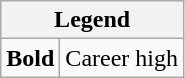<table class="wikitable mw-collapsible mw-collapsed">
<tr>
<th colspan="2">Legend</th>
</tr>
<tr>
<td><strong>Bold</strong></td>
<td>Career high</td>
</tr>
</table>
